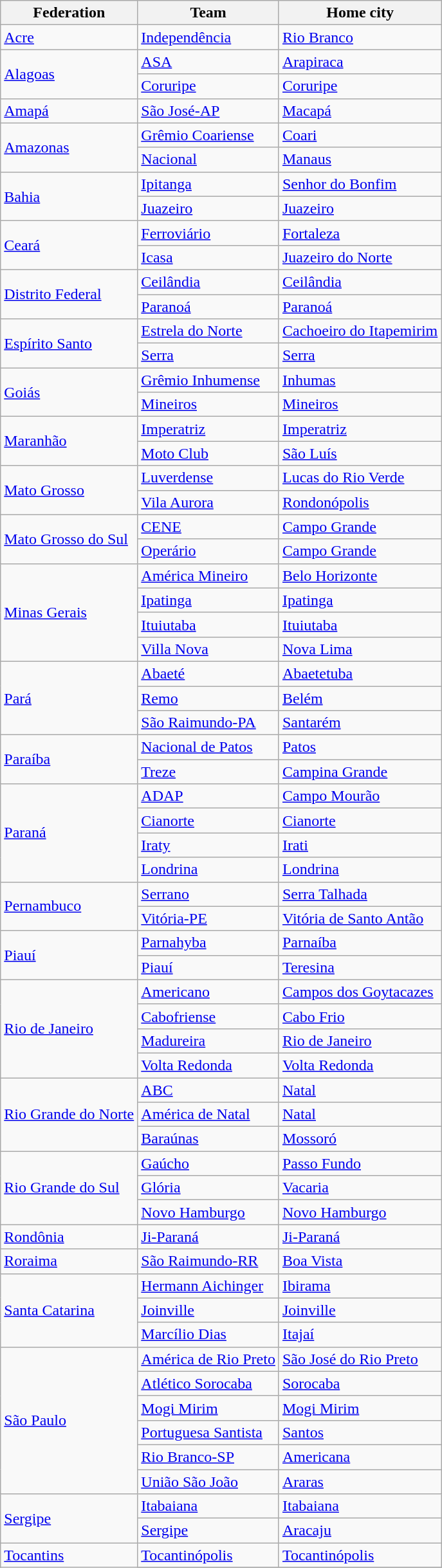<table class="wikitable">
<tr>
<th>Federation</th>
<th>Team</th>
<th>Home city</th>
</tr>
<tr>
<td rowspan=1> <a href='#'>Acre</a></td>
<td><a href='#'>Independência</a></td>
<td><a href='#'>Rio Branco</a></td>
</tr>
<tr>
<td rowspan=2> <a href='#'>Alagoas</a></td>
<td><a href='#'>ASA</a></td>
<td><a href='#'>Arapiraca</a></td>
</tr>
<tr>
<td><a href='#'>Coruripe</a></td>
<td><a href='#'>Coruripe</a></td>
</tr>
<tr>
<td rowspan=1> <a href='#'>Amapá</a></td>
<td><a href='#'>São José-AP</a></td>
<td><a href='#'>Macapá</a></td>
</tr>
<tr>
<td rowspan=2> <a href='#'>Amazonas</a></td>
<td><a href='#'>Grêmio Coariense</a></td>
<td><a href='#'>Coari</a></td>
</tr>
<tr>
<td><a href='#'>Nacional</a></td>
<td><a href='#'>Manaus</a></td>
</tr>
<tr>
<td rowspan=2> <a href='#'>Bahia</a></td>
<td><a href='#'>Ipitanga</a></td>
<td><a href='#'>Senhor do Bonfim</a></td>
</tr>
<tr>
<td><a href='#'>Juazeiro</a></td>
<td><a href='#'>Juazeiro</a></td>
</tr>
<tr>
<td rowspan=2> <a href='#'>Ceará</a></td>
<td><a href='#'>Ferroviário</a></td>
<td><a href='#'>Fortaleza</a></td>
</tr>
<tr>
<td><a href='#'>Icasa</a></td>
<td><a href='#'>Juazeiro do Norte</a></td>
</tr>
<tr>
<td rowspan=2> <a href='#'>Distrito Federal</a></td>
<td><a href='#'>Ceilândia</a></td>
<td><a href='#'>Ceilândia</a></td>
</tr>
<tr>
<td><a href='#'>Paranoá</a></td>
<td><a href='#'>Paranoá</a></td>
</tr>
<tr>
<td rowspan=2> <a href='#'>Espírito Santo</a></td>
<td><a href='#'>Estrela do Norte</a></td>
<td><a href='#'>Cachoeiro do Itapemirim</a></td>
</tr>
<tr>
<td><a href='#'>Serra</a></td>
<td><a href='#'>Serra</a></td>
</tr>
<tr>
<td rowspan=2> <a href='#'>Goiás</a></td>
<td><a href='#'>Grêmio Inhumense</a></td>
<td><a href='#'>Inhumas</a></td>
</tr>
<tr>
<td><a href='#'>Mineiros</a></td>
<td><a href='#'>Mineiros</a></td>
</tr>
<tr>
<td rowspan=2> <a href='#'>Maranhão</a></td>
<td><a href='#'>Imperatriz</a></td>
<td><a href='#'>Imperatriz</a></td>
</tr>
<tr>
<td><a href='#'>Moto Club</a></td>
<td><a href='#'>São Luís</a></td>
</tr>
<tr>
<td rowspan=2> <a href='#'>Mato Grosso</a></td>
<td><a href='#'>Luverdense</a></td>
<td><a href='#'>Lucas do Rio Verde</a></td>
</tr>
<tr>
<td><a href='#'>Vila Aurora</a></td>
<td><a href='#'>Rondonópolis</a></td>
</tr>
<tr>
<td rowspan=2> <a href='#'>Mato Grosso do Sul</a></td>
<td><a href='#'>CENE</a></td>
<td><a href='#'>Campo Grande</a></td>
</tr>
<tr>
<td><a href='#'>Operário</a></td>
<td><a href='#'>Campo Grande</a></td>
</tr>
<tr>
<td rowspan=4> <a href='#'>Minas Gerais</a></td>
<td><a href='#'>América Mineiro</a></td>
<td><a href='#'>Belo Horizonte</a></td>
</tr>
<tr>
<td><a href='#'>Ipatinga</a></td>
<td><a href='#'>Ipatinga</a></td>
</tr>
<tr>
<td><a href='#'>Ituiutaba</a></td>
<td><a href='#'>Ituiutaba</a></td>
</tr>
<tr>
<td><a href='#'>Villa Nova</a></td>
<td><a href='#'>Nova Lima</a></td>
</tr>
<tr>
<td rowspan=3> <a href='#'>Pará</a></td>
<td><a href='#'>Abaeté</a></td>
<td><a href='#'>Abaetetuba</a></td>
</tr>
<tr>
<td><a href='#'>Remo</a></td>
<td><a href='#'>Belém</a></td>
</tr>
<tr>
<td><a href='#'>São Raimundo-PA</a></td>
<td><a href='#'>Santarém</a></td>
</tr>
<tr>
<td rowspan=2> <a href='#'>Paraíba</a></td>
<td><a href='#'>Nacional de Patos</a></td>
<td><a href='#'>Patos</a></td>
</tr>
<tr>
<td><a href='#'>Treze</a></td>
<td><a href='#'>Campina Grande</a></td>
</tr>
<tr>
<td rowspan=4> <a href='#'>Paraná</a></td>
<td><a href='#'>ADAP</a></td>
<td><a href='#'>Campo Mourão</a></td>
</tr>
<tr>
<td><a href='#'>Cianorte</a></td>
<td><a href='#'>Cianorte</a></td>
</tr>
<tr>
<td><a href='#'>Iraty</a></td>
<td><a href='#'>Irati</a></td>
</tr>
<tr>
<td><a href='#'>Londrina</a></td>
<td><a href='#'>Londrina</a></td>
</tr>
<tr>
<td rowspan=2> <a href='#'>Pernambuco</a></td>
<td><a href='#'>Serrano</a></td>
<td><a href='#'>Serra Talhada</a></td>
</tr>
<tr>
<td><a href='#'>Vitória-PE</a></td>
<td><a href='#'>Vitória de Santo Antão</a></td>
</tr>
<tr>
<td rowspan=2> <a href='#'>Piauí</a></td>
<td><a href='#'>Parnahyba</a></td>
<td><a href='#'>Parnaíba</a></td>
</tr>
<tr>
<td><a href='#'>Piauí</a></td>
<td><a href='#'>Teresina</a></td>
</tr>
<tr>
<td rowspan=4> <a href='#'>Rio de Janeiro</a></td>
<td><a href='#'>Americano</a></td>
<td><a href='#'>Campos dos Goytacazes</a></td>
</tr>
<tr>
<td><a href='#'>Cabofriense</a></td>
<td><a href='#'>Cabo Frio</a></td>
</tr>
<tr>
<td><a href='#'>Madureira</a></td>
<td><a href='#'>Rio de Janeiro</a></td>
</tr>
<tr>
<td><a href='#'>Volta Redonda</a></td>
<td><a href='#'>Volta Redonda</a></td>
</tr>
<tr>
<td rowspan=3> <a href='#'>Rio Grande do Norte</a></td>
<td><a href='#'>ABC</a></td>
<td><a href='#'>Natal</a></td>
</tr>
<tr>
<td><a href='#'>América de Natal</a></td>
<td><a href='#'>Natal</a></td>
</tr>
<tr>
<td><a href='#'>Baraúnas</a></td>
<td><a href='#'>Mossoró</a></td>
</tr>
<tr>
<td rowspan=3> <a href='#'>Rio Grande do Sul</a></td>
<td><a href='#'>Gaúcho</a></td>
<td><a href='#'>Passo Fundo</a></td>
</tr>
<tr>
<td><a href='#'>Glória</a></td>
<td><a href='#'>Vacaria</a></td>
</tr>
<tr>
<td><a href='#'>Novo Hamburgo</a></td>
<td><a href='#'>Novo Hamburgo</a></td>
</tr>
<tr>
<td rowspan=1> <a href='#'>Rondônia</a></td>
<td><a href='#'>Ji-Paraná</a></td>
<td><a href='#'>Ji-Paraná</a></td>
</tr>
<tr>
<td rowspan=1> <a href='#'>Roraima</a></td>
<td><a href='#'>São Raimundo-RR</a></td>
<td><a href='#'>Boa Vista</a></td>
</tr>
<tr>
<td rowspan=3> <a href='#'>Santa Catarina</a></td>
<td><a href='#'>Hermann Aichinger</a></td>
<td><a href='#'>Ibirama</a></td>
</tr>
<tr>
<td><a href='#'>Joinville</a></td>
<td><a href='#'>Joinville</a></td>
</tr>
<tr>
<td><a href='#'>Marcílio Dias</a></td>
<td><a href='#'>Itajaí</a></td>
</tr>
<tr>
<td rowspan=6> <a href='#'>São Paulo</a></td>
<td><a href='#'>América de Rio Preto</a></td>
<td><a href='#'>São José do Rio Preto</a></td>
</tr>
<tr>
<td><a href='#'>Atlético Sorocaba</a></td>
<td><a href='#'>Sorocaba</a></td>
</tr>
<tr>
<td><a href='#'>Mogi Mirim</a></td>
<td><a href='#'>Mogi Mirim</a></td>
</tr>
<tr>
<td><a href='#'>Portuguesa Santista</a></td>
<td><a href='#'>Santos</a></td>
</tr>
<tr>
<td><a href='#'>Rio Branco-SP</a></td>
<td><a href='#'>Americana</a></td>
</tr>
<tr>
<td><a href='#'>União São João</a></td>
<td><a href='#'>Araras</a></td>
</tr>
<tr>
<td rowspan=2> <a href='#'>Sergipe</a></td>
<td><a href='#'>Itabaiana</a></td>
<td><a href='#'>Itabaiana</a></td>
</tr>
<tr>
<td><a href='#'>Sergipe</a></td>
<td><a href='#'>Aracaju</a></td>
</tr>
<tr>
<td rowspan=2> <a href='#'>Tocantins</a></td>
<td><a href='#'>Tocantinópolis</a></td>
<td><a href='#'>Tocantinópolis</a></td>
</tr>
<tr>
</tr>
</table>
